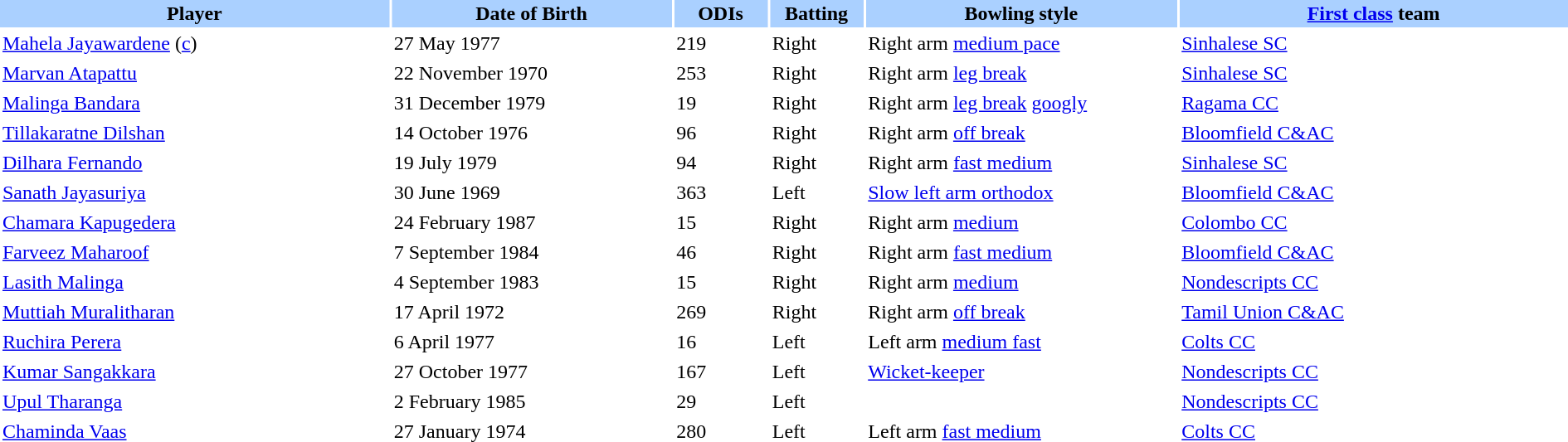<table border="0" cellspacing="2" cellpadding="2" style="width:100%;">
<tr style="background:#aad0ff;">
<th width=25%>Player</th>
<th width=18%>Date of Birth</th>
<th width=6%>ODIs</th>
<th width=6%>Batting</th>
<th width=20%>Bowling style</th>
<th width=25%><a href='#'>First class</a> team</th>
</tr>
<tr>
<td><a href='#'>Mahela Jayawardene</a> (<a href='#'>c</a>)</td>
<td>27 May 1977</td>
<td>219</td>
<td>Right</td>
<td>Right arm <a href='#'>medium pace</a></td>
<td><a href='#'>Sinhalese SC</a></td>
</tr>
<tr>
<td><a href='#'>Marvan Atapattu</a></td>
<td>22 November 1970</td>
<td>253</td>
<td>Right</td>
<td>Right arm <a href='#'>leg break</a></td>
<td><a href='#'>Sinhalese SC</a></td>
</tr>
<tr>
<td><a href='#'>Malinga Bandara</a></td>
<td>31 December 1979</td>
<td>19</td>
<td>Right</td>
<td>Right arm <a href='#'>leg break</a> <a href='#'>googly</a></td>
<td><a href='#'>Ragama CC</a></td>
</tr>
<tr>
<td><a href='#'>Tillakaratne Dilshan</a></td>
<td>14 October 1976</td>
<td>96</td>
<td>Right</td>
<td>Right arm <a href='#'>off break</a></td>
<td><a href='#'>Bloomfield C&AC</a></td>
</tr>
<tr>
<td><a href='#'>Dilhara Fernando</a></td>
<td>19 July 1979</td>
<td>94</td>
<td>Right</td>
<td>Right arm <a href='#'>fast medium</a></td>
<td><a href='#'>Sinhalese SC</a></td>
</tr>
<tr>
<td><a href='#'>Sanath Jayasuriya</a></td>
<td>30 June 1969</td>
<td>363</td>
<td>Left</td>
<td><a href='#'>Slow left arm orthodox</a></td>
<td><a href='#'>Bloomfield C&AC</a></td>
</tr>
<tr>
<td><a href='#'>Chamara Kapugedera</a></td>
<td>24 February 1987</td>
<td>15</td>
<td>Right</td>
<td>Right arm <a href='#'>medium</a></td>
<td><a href='#'>Colombo CC</a></td>
</tr>
<tr>
<td><a href='#'>Farveez Maharoof</a></td>
<td>7 September 1984</td>
<td>46</td>
<td>Right</td>
<td>Right arm <a href='#'>fast medium</a></td>
<td><a href='#'>Bloomfield C&AC</a></td>
</tr>
<tr>
<td><a href='#'>Lasith Malinga</a></td>
<td>4 September 1983</td>
<td>15</td>
<td>Right</td>
<td>Right arm <a href='#'>medium</a></td>
<td><a href='#'>Nondescripts CC</a></td>
</tr>
<tr>
<td><a href='#'>Muttiah Muralitharan</a></td>
<td>17 April 1972</td>
<td>269</td>
<td>Right</td>
<td>Right arm <a href='#'>off break</a></td>
<td><a href='#'>Tamil Union C&AC</a></td>
</tr>
<tr>
<td><a href='#'>Ruchira Perera</a></td>
<td>6 April 1977</td>
<td>16</td>
<td>Left</td>
<td>Left arm <a href='#'>medium fast</a></td>
<td><a href='#'>Colts CC</a></td>
</tr>
<tr>
<td><a href='#'>Kumar Sangakkara</a></td>
<td>27 October 1977</td>
<td>167</td>
<td>Left</td>
<td><a href='#'>Wicket-keeper</a></td>
<td><a href='#'>Nondescripts CC</a></td>
</tr>
<tr>
<td><a href='#'>Upul Tharanga</a></td>
<td>2 February 1985</td>
<td>29</td>
<td>Left</td>
<td></td>
<td><a href='#'>Nondescripts CC</a></td>
</tr>
<tr>
<td><a href='#'>Chaminda Vaas</a></td>
<td>27 January 1974</td>
<td>280</td>
<td>Left</td>
<td>Left arm <a href='#'>fast medium</a></td>
<td><a href='#'>Colts CC</a></td>
</tr>
</table>
